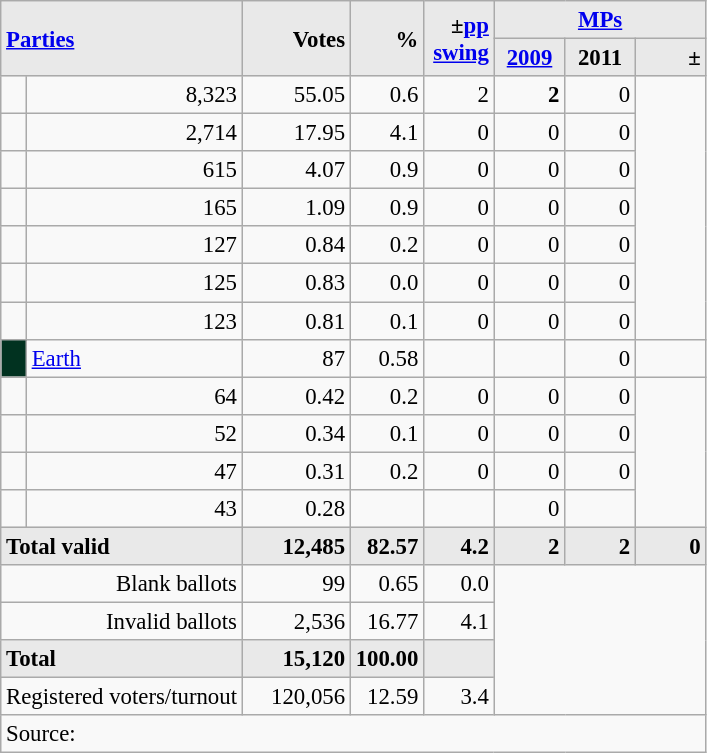<table class="wikitable" style="text-align:right; font-size:95%;">
<tr>
<th rowspan="2" colspan="2" style="background:#e9e9e9; text-align:left;" alignleft><a href='#'>Parties</a></th>
<th rowspan="2" style="background:#e9e9e9; text-align:right;">Votes</th>
<th rowspan="2" style="background:#e9e9e9; text-align:right;">%</th>
<th rowspan="2" style="background:#e9e9e9; text-align:right;">±<a href='#'>pp</a> <a href='#'>swing</a></th>
<th colspan="3" style="background:#e9e9e9; text-align:center;"><a href='#'>MPs</a></th>
</tr>
<tr style="background-color:#E9E9E9">
<th style="background-color:#E9E9E9;text-align:center;"><a href='#'>2009</a></th>
<th style="background-color:#E9E9E9;text-align:center;">2011</th>
<th style="background:#e9e9e9; text-align:right;">±</th>
</tr>
<tr>
<td></td>
<td>8,323</td>
<td>55.05</td>
<td>0.6</td>
<td>2</td>
<td><strong>2</strong></td>
<td>0</td>
</tr>
<tr>
<td></td>
<td>2,714</td>
<td>17.95</td>
<td>4.1</td>
<td>0</td>
<td>0</td>
<td>0</td>
</tr>
<tr>
<td></td>
<td>615</td>
<td>4.07</td>
<td>0.9</td>
<td>0</td>
<td>0</td>
<td>0</td>
</tr>
<tr>
<td></td>
<td>165</td>
<td>1.09</td>
<td>0.9</td>
<td>0</td>
<td>0</td>
<td>0</td>
</tr>
<tr>
<td></td>
<td>127</td>
<td>0.84</td>
<td>0.2</td>
<td>0</td>
<td>0</td>
<td>0</td>
</tr>
<tr>
<td></td>
<td>125</td>
<td>0.83</td>
<td>0.0</td>
<td>0</td>
<td>0</td>
<td>0</td>
</tr>
<tr>
<td></td>
<td>123</td>
<td>0.81</td>
<td>0.1</td>
<td>0</td>
<td>0</td>
<td>0</td>
</tr>
<tr>
<td style="width: 10px" bgcolor=#013220 align="center"></td>
<td align=left><a href='#'>Earth</a></td>
<td>87</td>
<td>0.58</td>
<td></td>
<td></td>
<td>0</td>
<td></td>
</tr>
<tr>
<td></td>
<td>64</td>
<td>0.42</td>
<td>0.2</td>
<td>0</td>
<td>0</td>
<td>0</td>
</tr>
<tr>
<td></td>
<td>52</td>
<td>0.34</td>
<td>0.1</td>
<td>0</td>
<td>0</td>
<td>0</td>
</tr>
<tr>
<td></td>
<td>47</td>
<td>0.31</td>
<td>0.2</td>
<td>0</td>
<td>0</td>
<td>0</td>
</tr>
<tr>
<td></td>
<td>43</td>
<td>0.28</td>
<td></td>
<td></td>
<td>0</td>
<td></td>
</tr>
<tr>
<td colspan=2 align=left style="background-color:#E9E9E9"><strong>Total valid</strong></td>
<td width="65" align="right" style="background-color:#E9E9E9"><strong>12,485</strong></td>
<td width="40" align="right" style="background-color:#E9E9E9"><strong>82.57</strong></td>
<td width="40" align="right" style="background-color:#E9E9E9"><strong>4.2</strong></td>
<td width="40" align="right" style="background-color:#E9E9E9"><strong>2</strong></td>
<td width="40" align="right" style="background-color:#E9E9E9"><strong>2</strong></td>
<td width="40" align="right" style="background-color:#E9E9E9"><strong>0</strong></td>
</tr>
<tr>
<td colspan=2>Blank ballots</td>
<td>99</td>
<td>0.65</td>
<td>0.0</td>
<td colspan=4 rowspan=4></td>
</tr>
<tr>
<td colspan=2>Invalid ballots</td>
<td>2,536</td>
<td>16.77</td>
<td>4.1</td>
</tr>
<tr>
<td colspan=2 align=left style="background-color:#E9E9E9"><strong>Total</strong></td>
<td width="50" align="right" style="background-color:#E9E9E9"><strong>15,120</strong></td>
<td width="40" align="right" style="background-color:#E9E9E9"><strong>100.00</strong></td>
<td width="40" align="right" style="background-color:#E9E9E9"></td>
</tr>
<tr>
<td colspan=2>Registered voters/turnout</td>
<td>120,056</td>
<td>12.59</td>
<td>3.4</td>
</tr>
<tr>
<td colspan=11 align=left>Source: </td>
</tr>
</table>
